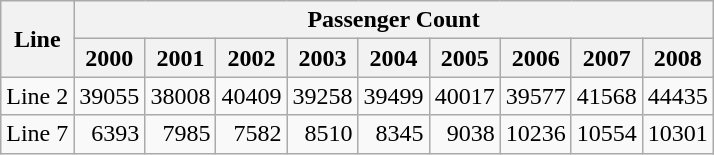<table class="wikitable" style="text-align: right;">
<tr>
<th rowspan="2">Line</th>
<th colspan="9">Passenger Count</th>
</tr>
<tr>
<th>2000</th>
<th>2001</th>
<th>2002</th>
<th>2003</th>
<th>2004</th>
<th>2005</th>
<th>2006</th>
<th>2007</th>
<th>2008</th>
</tr>
<tr>
<td align="center">Line 2</td>
<td align="right">39055</td>
<td align="right">38008</td>
<td align="right">40409</td>
<td align="right">39258</td>
<td align="right">39499</td>
<td align="right">40017</td>
<td align="right">39577</td>
<td>41568</td>
<td>44435</td>
</tr>
<tr>
<td align="center">Line 7</td>
<td align="right">6393</td>
<td align="right">7985</td>
<td align="right">7582</td>
<td align="right">8510</td>
<td align="right">8345</td>
<td align="right">9038</td>
<td align="right">10236</td>
<td>10554</td>
<td>10301</td>
</tr>
</table>
